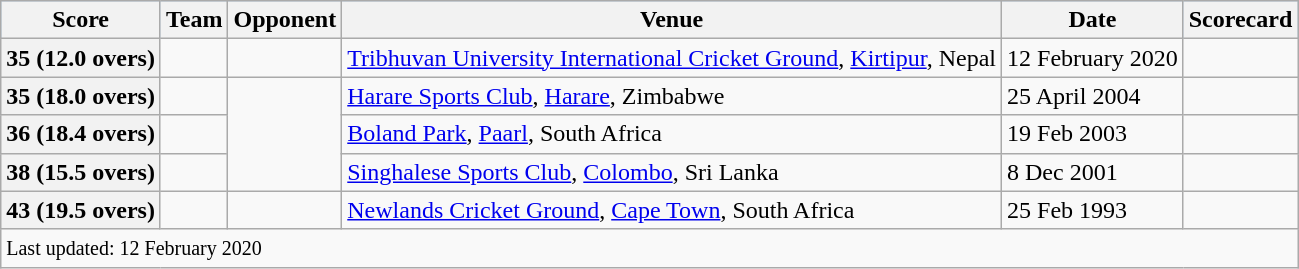<table class="wikitable plainrowheaders sortable">
<tr style="background:#9cf;">
<th>Score</th>
<th>Team</th>
<th>Opponent</th>
<th>Venue</th>
<th>Date</th>
<th>Scorecard</th>
</tr>
<tr>
<th>35 (12.0 overs)</th>
<td></td>
<td></td>
<td><a href='#'>Tribhuvan University International Cricket Ground</a>, <a href='#'>Kirtipur</a>, Nepal</td>
<td>12 February 2020</td>
<td></td>
</tr>
<tr>
<th>35 (18.0 overs)</th>
<td></td>
<td rowspan=3></td>
<td><a href='#'>Harare Sports Club</a>, <a href='#'>Harare</a>, Zimbabwe</td>
<td>25 April 2004</td>
<td></td>
</tr>
<tr>
<th>36 (18.4 overs)</th>
<td></td>
<td><a href='#'>Boland Park</a>, <a href='#'>Paarl</a>, South Africa</td>
<td>19 Feb 2003</td>
<td></td>
</tr>
<tr>
<th>38 (15.5 overs)</th>
<td></td>
<td><a href='#'>Singhalese Sports Club</a>, <a href='#'>Colombo</a>, Sri Lanka</td>
<td>8 Dec 2001</td>
<td></td>
</tr>
<tr>
<th>43 (19.5 overs)</th>
<td></td>
<td></td>
<td><a href='#'>Newlands Cricket Ground</a>, <a href='#'>Cape Town</a>, South Africa</td>
<td>25 Feb 1993</td>
<td></td>
</tr>
<tr class=sortbottom>
<td colspan=6><small>Last updated: 12 February 2020</small></td>
</tr>
</table>
